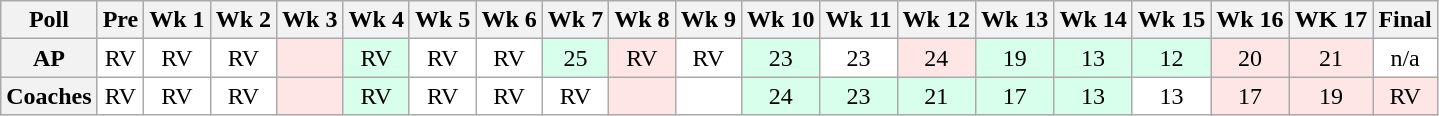<table class="wikitable" style="white-space:nowrap;">
<tr>
<th>Poll</th>
<th>Pre</th>
<th>Wk 1</th>
<th>Wk 2</th>
<th>Wk 3</th>
<th>Wk 4</th>
<th>Wk 5</th>
<th>Wk 6</th>
<th>Wk 7</th>
<th>Wk 8</th>
<th>Wk 9</th>
<th>Wk 10</th>
<th>Wk 11</th>
<th>Wk 12</th>
<th>Wk 13</th>
<th>Wk 14</th>
<th>Wk 15</th>
<th>Wk 16</th>
<th>WK 17</th>
<th>Final</th>
</tr>
<tr style="text-align:center;">
<th>AP</th>
<td style="background:#FFFFFF;">RV</td>
<td style="background:#FFFFFF;">RV</td>
<td style="background:#FFFFFF;">RV</td>
<td style="background:#FFE6E6;"></td>
<td style="background:#D8FFEB;">RV</td>
<td style="background:#FFFFFF;">RV</td>
<td style="background:#FFFFFF;">RV</td>
<td style="background:#D8FFEB;">25</td>
<td style="background:#FFE6E6;">RV</td>
<td style="background:#FFFFFF;">RV</td>
<td style="background:#D8FFEB;">23</td>
<td style="background:#FFFFFF;">23</td>
<td style="background:#FFE6E6;">24</td>
<td style="background:#D8FFEB;">19</td>
<td style="background:#D8FFEB;">13</td>
<td style="background:#D8FFEB;">12</td>
<td style="background:#FFE6E6;">20</td>
<td style="background:#FFE6E6;">21</td>
<td style="background:#FFFFFF;">n/a</td>
</tr>
<tr style="text-align:center;">
<th>Coaches</th>
<td style="background:#FFFFFF;">RV</td>
<td style="background:#FFFFFF;">RV</td>
<td style="background:#FFFFFF;">RV</td>
<td style="background:#FFE6E6;"></td>
<td style="background:#D8FFEB;">RV</td>
<td style="background:#FFFFFF;">RV</td>
<td style="background:#FFFFFF;">RV</td>
<td style="background:#FFFFFF;">RV</td>
<td style="background:#FFE6E6;"></td>
<td style="background:#FFFFFF;"></td>
<td style="background:#D8FFEB;">24</td>
<td style="background:#D8FFEB;">23</td>
<td style="background:#D8FFEB;">21</td>
<td style="background:#D8FFEB;">17</td>
<td style="background:#D8FFEB;">13</td>
<td style="background:#FFFFFF;">13</td>
<td style="background:#FFE6E6;">17</td>
<td style="background:#FFE6E6;">19</td>
<td style="background:#FFE6E6;">RV</td>
</tr>
</table>
